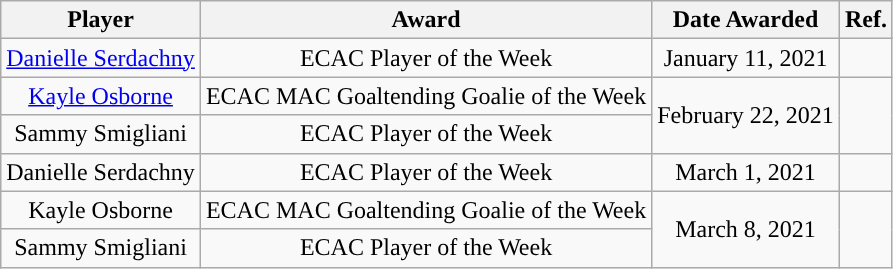<table class="wikitable sortable sortable" style="text-align: center">
<tr align=center>
<th>Player</th>
<th>Award</th>
<th>Date Awarded</th>
<th>Ref.</th>
</tr>
<tr>
<td><a href='#'>Danielle Serdachny</a></td>
<td>ECAC Player of the Week</td>
<td>January 11, 2021</td>
<td></td>
</tr>
<tr>
<td><a href='#'>Kayle Osborne</a></td>
<td>ECAC MAC Goaltending Goalie of the Week</td>
<td rowspan="2">February 22, 2021</td>
<td rowspan="2"></td>
</tr>
<tr>
<td>Sammy Smigliani</td>
<td>ECAC Player of the Week</td>
</tr>
<tr>
<td>Danielle Serdachny</td>
<td>ECAC Player of the Week</td>
<td>March 1, 2021</td>
<td></td>
</tr>
<tr>
<td>Kayle Osborne</td>
<td>ECAC MAC Goaltending Goalie of the Week</td>
<td rowspan="2">March 8, 2021</td>
<td rowspan="2"></td>
</tr>
<tr>
<td>Sammy Smigliani</td>
<td>ECAC Player of the Week</td>
</tr>
</table>
